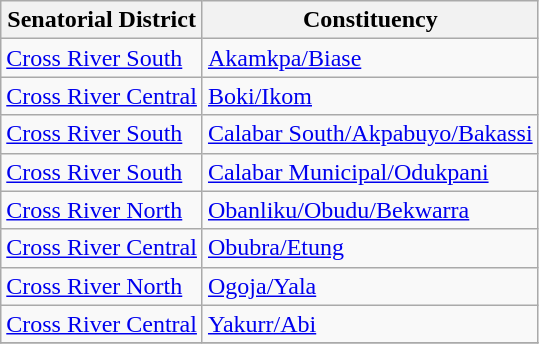<table class="wikitable sortable">
<tr>
<th>Senatorial District</th>
<th>Constituency</th>
</tr>
<tr>
<td><a href='#'>Cross River South</a></td>
<td><a href='#'>Akamkpa/Biase</a></td>
</tr>
<tr>
<td><a href='#'>Cross River Central</a></td>
<td><a href='#'>Boki/Ikom</a></td>
</tr>
<tr>
<td><a href='#'>Cross River South</a></td>
<td><a href='#'>Calabar South/Akpabuyo/Bakassi</a></td>
</tr>
<tr>
<td><a href='#'>Cross River South</a></td>
<td><a href='#'>Calabar Municipal/Odukpani</a></td>
</tr>
<tr>
<td><a href='#'>Cross River North</a></td>
<td><a href='#'>Obanliku/Obudu/Bekwarra</a></td>
</tr>
<tr>
<td><a href='#'>Cross River Central</a></td>
<td><a href='#'>Obubra/Etung</a></td>
</tr>
<tr>
<td><a href='#'>Cross River North</a></td>
<td><a href='#'>Ogoja/Yala</a></td>
</tr>
<tr>
<td><a href='#'>Cross River Central</a></td>
<td><a href='#'>Yakurr/Abi</a></td>
</tr>
<tr>
</tr>
</table>
